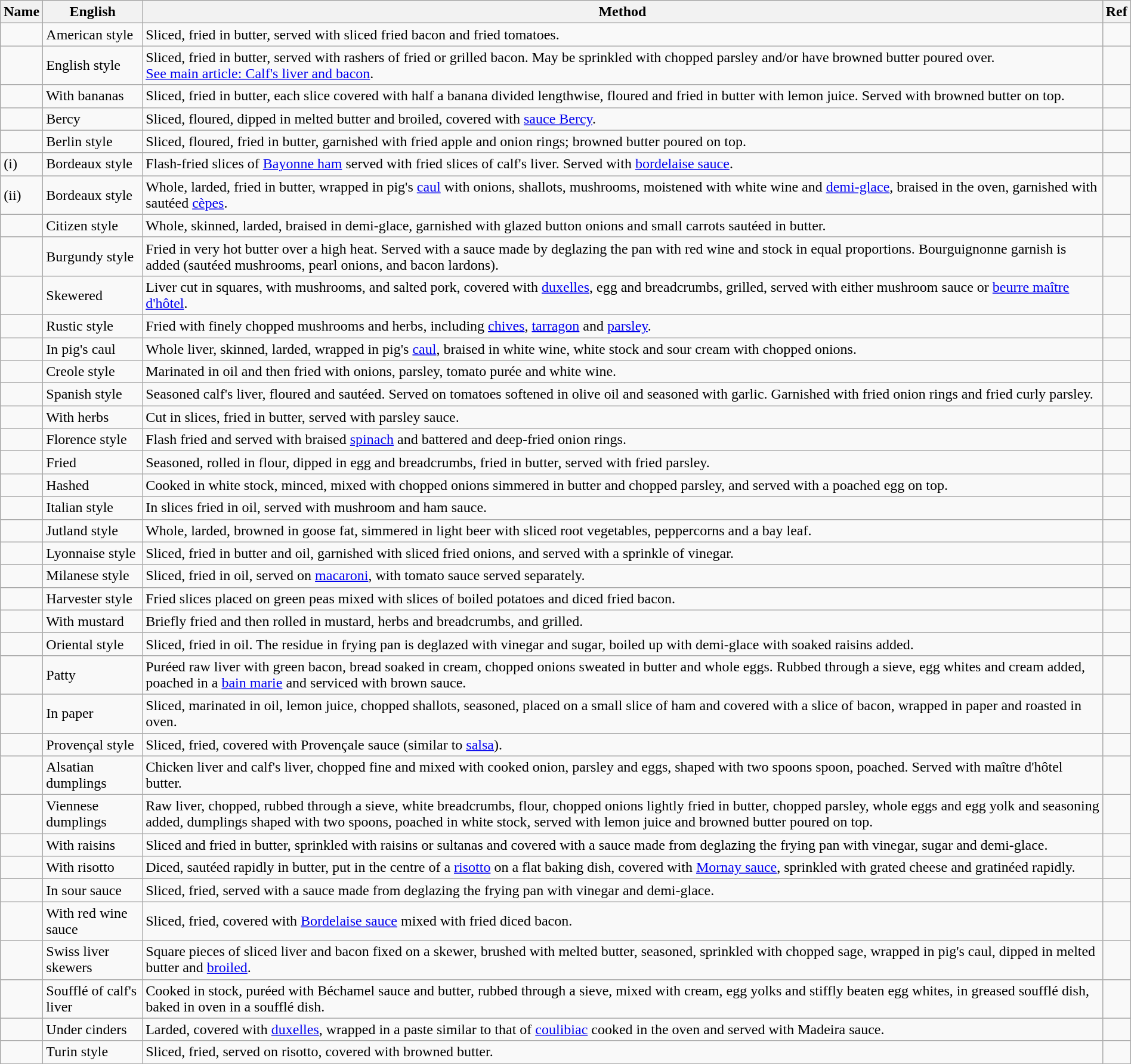<table class="wikitable plainrowheaders" style="text-align: left; margin-right: 0;">
<tr>
<th scope="col" >Name</th>
<th scope="col" >English</th>
<th scope="col">Method</th>
<th scope="col" >Ref</th>
</tr>
<tr>
<td></td>
<td>American style</td>
<td>Sliced, fried in butter, served with sliced fried bacon and fried tomatoes.</td>
<td></td>
</tr>
<tr>
<td></td>
<td>English style</td>
<td>Sliced, fried in butter, served with rashers of fried or grilled bacon. May be sprinkled with chopped parsley and/or have browned butter poured over.<br><a href='#'>See main article: Calf's liver and bacon</a>.</td>
<td></td>
</tr>
<tr>
<td></td>
<td>With bananas</td>
<td>Sliced, fried in butter, each slice covered with half a banana divided lengthwise, floured and fried in butter with lemon juice. Served with browned butter on top.</td>
<td></td>
</tr>
<tr>
<td></td>
<td>Bercy</td>
<td>Sliced, floured, dipped in melted butter and broiled, covered with <a href='#'>sauce Bercy</a>.</td>
<td></td>
</tr>
<tr>
<td></td>
<td>Berlin style</td>
<td>Sliced, floured, fried in butter, garnished with fried apple and onion rings; browned butter poured on top.</td>
<td></td>
</tr>
<tr>
<td> (i)</td>
<td>Bordeaux style</td>
<td>Flash-fried slices of <a href='#'>Bayonne ham</a>  served with fried slices of calf's liver. Served with <a href='#'>bordelaise sauce</a>.</td>
<td></td>
</tr>
<tr>
<td> (ii)</td>
<td>Bordeaux style</td>
<td>Whole, larded, fried in butter, wrapped in pig's <a href='#'>caul</a> with onions, shallots, mushrooms, moistened with white wine and <a href='#'>demi-glace</a>, braised in the oven, garnished with sautéed <a href='#'>cèpes</a>.</td>
<td></td>
</tr>
<tr>
<td></td>
<td>Citizen style</td>
<td>Whole, skinned, larded, braised in demi-glace, garnished with glazed button onions and small carrots sautéed in butter.</td>
<td></td>
</tr>
<tr>
<td></td>
<td>Burgundy style</td>
<td>Fried in very hot butter over a high heat. Served with a sauce made by deglazing the pan with red wine and stock in equal proportions. Bourguignonne garnish is added (sautéed mushrooms, pearl onions, and  bacon lardons).</td>
<td></td>
</tr>
<tr>
<td></td>
<td>Skewered</td>
<td>Liver cut in squares, with mushrooms, and salted pork, covered with <a href='#'>duxelles</a>, egg and breadcrumbs, grilled, served with either mushroom sauce or <a href='#'>beurre maître d'hôtel</a>.</td>
<td></td>
</tr>
<tr>
<td></td>
<td>Rustic style</td>
<td>Fried with finely chopped mushrooms and herbs, including <a href='#'>chives</a>, <a href='#'>tarragon</a> and <a href='#'>parsley</a>.</td>
<td></td>
</tr>
<tr>
<td></td>
<td>In pig's caul</td>
<td>Whole liver, skinned, larded, wrapped in pig's <a href='#'>caul</a>, braised in white wine, white stock and sour cream with chopped onions.</td>
<td></td>
</tr>
<tr>
<td></td>
<td>Creole style</td>
<td>Marinated in oil and then fried with onions, parsley, tomato purée and white wine.</td>
<td></td>
</tr>
<tr>
<td></td>
<td>Spanish style</td>
<td>Seasoned calf's liver, floured and sautéed. Served on tomatoes softened in olive oil and seasoned with garlic. Garnished with fried onion rings and fried curly parsley.</td>
<td></td>
</tr>
<tr>
<td></td>
<td>With herbs</td>
<td>Cut in slices, fried in butter, served with parsley sauce.</td>
<td></td>
</tr>
<tr>
<td></td>
<td>Florence style</td>
<td>Flash fried and served with braised <a href='#'>spinach</a> and battered and deep-fried onion rings.</td>
<td></td>
</tr>
<tr>
<td></td>
<td>Fried</td>
<td>Seasoned, rolled in flour, dipped in egg and breadcrumbs, fried in butter, served with fried parsley.</td>
<td></td>
</tr>
<tr>
<td></td>
<td>Hashed</td>
<td>Cooked in white stock, minced, mixed with chopped onions simmered in butter and chopped parsley, and served with a poached egg on top.</td>
<td></td>
</tr>
<tr>
<td></td>
<td>Italian style</td>
<td>In slices fried in oil, served with mushroom and ham sauce.</td>
<td></td>
</tr>
<tr>
<td></td>
<td>Jutland style</td>
<td>Whole, larded, browned in goose fat, simmered in light beer with sliced root vegetables, peppercorns and a bay leaf.</td>
<td></td>
</tr>
<tr>
<td></td>
<td>Lyonnaise style</td>
<td>Sliced, fried in butter and oil, garnished with sliced fried onions, and served with a sprinkle of vinegar.</td>
<td></td>
</tr>
<tr>
<td></td>
<td>Milanese style</td>
<td>Sliced, fried in oil, served on <a href='#'>macaroni</a>, with tomato sauce served separately.</td>
<td></td>
</tr>
<tr>
<td></td>
<td>Harvester style</td>
<td>Fried slices placed on green peas mixed with slices of boiled potatoes and diced fried bacon.</td>
<td></td>
</tr>
<tr>
<td></td>
<td>With mustard</td>
<td>Briefly fried and then rolled in mustard, herbs and breadcrumbs, and grilled.</td>
<td></td>
</tr>
<tr>
<td></td>
<td>Oriental style</td>
<td>Sliced, fried in oil. The residue in frying pan is deglazed with vinegar and sugar, boiled up with demi-glace with soaked raisins added.</td>
<td></td>
</tr>
<tr>
<td></td>
<td>Patty</td>
<td>Puréed raw liver with green bacon, bread soaked in cream, chopped onions sweated in butter and whole eggs. Rubbed through a sieve, egg whites and cream added, poached in a <a href='#'>bain marie</a> and serviced with brown sauce.</td>
<td></td>
</tr>
<tr>
<td></td>
<td>In paper</td>
<td>Sliced, marinated in oil, lemon juice, chopped shallots, seasoned, placed on a small slice of ham and covered with a slice of bacon, wrapped in paper and roasted in oven.</td>
<td></td>
</tr>
<tr>
<td></td>
<td>Provençal style</td>
<td>Sliced, fried, covered with Provençale sauce (similar to <a href='#'>salsa</a>).</td>
<td></td>
</tr>
<tr>
<td></td>
<td>Alsatian dumplings</td>
<td>Chicken liver and calf's liver, chopped fine and mixed with cooked onion, parsley and eggs, shaped with two spoons spoon, poached. Served with maître d'hôtel butter.</td>
<td></td>
</tr>
<tr>
<td></td>
<td>Viennese dumplings</td>
<td>Raw liver, chopped, rubbed through a sieve, white breadcrumbs, flour, chopped onions lightly fried in butter, chopped parsley, whole eggs and egg yolk and seasoning added, dumplings shaped with two spoons, poached in white stock, served with lemon juice and browned butter poured on top.</td>
<td></td>
</tr>
<tr>
<td></td>
<td>With raisins</td>
<td>Sliced and fried in butter, sprinkled with raisins or sultanas and covered with a sauce made from deglazing the frying pan with vinegar, sugar and demi-glace.</td>
<td></td>
</tr>
<tr>
<td></td>
<td>With risotto</td>
<td>Diced, sautéed rapidly in butter, put in the centre of a <a href='#'>risotto</a> on a flat baking dish, covered with <a href='#'>Mornay sauce</a>, sprinkled with grated cheese and gratinéed rapidly.</td>
<td></td>
</tr>
<tr>
<td></td>
<td>In sour sauce</td>
<td>Sliced, fried, served with a sauce made from deglazing the frying pan with vinegar and demi-glace.</td>
<td></td>
</tr>
<tr>
<td></td>
<td>With red wine sauce</td>
<td>Sliced, fried, covered with <a href='#'>Bordelaise sauce</a> mixed with fried diced bacon.</td>
<td></td>
</tr>
<tr>
<td></td>
<td>Swiss liver skewers</td>
<td>Square pieces of sliced liver and bacon fixed on a skewer, brushed with melted butter, seasoned, sprinkled with chopped sage, wrapped in pig's caul, dipped in melted butter and <a href='#'>broiled</a>.</td>
<td></td>
</tr>
<tr>
<td></td>
<td>Soufflé of calf's liver</td>
<td>Cooked in stock, puréed with Béchamel sauce and butter, rubbed through a sieve, mixed with cream, egg yolks and stiffly beaten egg whites, in greased soufflé dish, baked in oven in a soufflé dish.</td>
<td></td>
</tr>
<tr>
<td></td>
<td>Under cinders</td>
<td>Larded, covered with <a href='#'>duxelles</a>, wrapped in a paste similar to that of <a href='#'>coulibiac</a> cooked in the oven and served with Madeira sauce.</td>
<td></td>
</tr>
<tr>
<td></td>
<td>Turin style</td>
<td>Sliced, fried, served on risotto, covered with browned butter.</td>
<td></td>
</tr>
</table>
